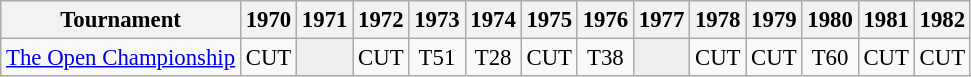<table class="wikitable" style="font-size:95%;text-align:center;">
<tr>
<th>Tournament</th>
<th>1970</th>
<th>1971</th>
<th>1972</th>
<th>1973</th>
<th>1974</th>
<th>1975</th>
<th>1976</th>
<th>1977</th>
<th>1978</th>
<th>1979</th>
<th>1980</th>
<th>1981</th>
<th>1982</th>
</tr>
<tr>
<td align=left><a href='#'>The Open Championship</a></td>
<td>CUT</td>
<td style="background:#eeeeee;"></td>
<td>CUT</td>
<td>T51</td>
<td>T28</td>
<td>CUT</td>
<td>T38</td>
<td style="background:#eeeeee;"></td>
<td>CUT</td>
<td>CUT</td>
<td>T60</td>
<td>CUT</td>
<td>CUT</td>
</tr>
</table>
